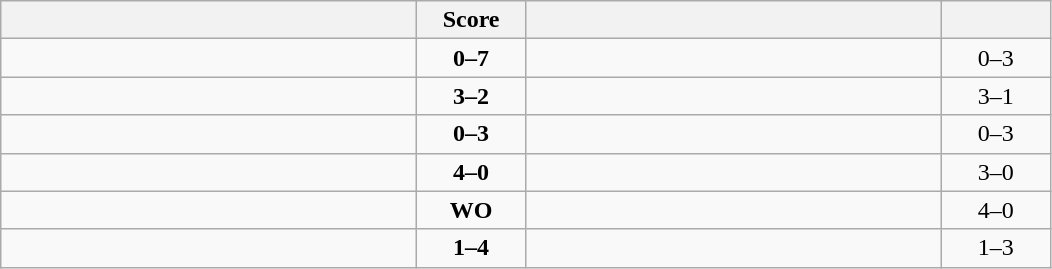<table class="wikitable" style="text-align: center; ">
<tr>
<th align="right" width="270"></th>
<th width="65">Score</th>
<th align="left" width="270"></th>
<th width="65"></th>
</tr>
<tr>
<td align="left"></td>
<td><strong>0–7</strong></td>
<td align="left"><strong></strong></td>
<td>0–3 <strong></strong></td>
</tr>
<tr>
<td align="left"><strong></strong></td>
<td><strong>3–2</strong></td>
<td align="left"></td>
<td>3–1 <strong></strong></td>
</tr>
<tr>
<td align="left"></td>
<td><strong>0–3</strong></td>
<td align="left"><strong></strong></td>
<td>0–3 <strong></strong></td>
</tr>
<tr>
<td align="left"><strong></strong></td>
<td><strong>4–0</strong></td>
<td align="left"></td>
<td>3–0 <strong></strong></td>
</tr>
<tr>
<td align="left"><strong></strong></td>
<td><strong>WO</strong></td>
<td align="left"></td>
<td>4–0 <strong></strong></td>
</tr>
<tr>
<td align="left"></td>
<td><strong>1–4</strong></td>
<td align="left"><strong></strong></td>
<td>1–3 <strong></strong></td>
</tr>
</table>
